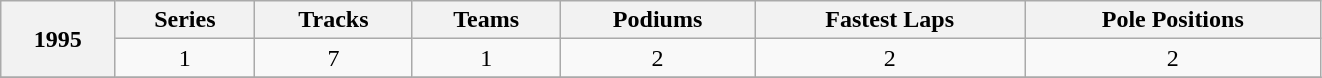<table class="wikitable" width="881px">
<tr>
<th scope="col" rowspan="2">1995</th>
<th scope="col">Series</th>
<th scope="col">Tracks</th>
<th scope="col">Teams</th>
<th scope="col">Podiums</th>
<th scope="col">Fastest Laps</th>
<th scope="col">Pole Positions</th>
</tr>
<tr>
<td style="text-align:center">1</td>
<td style="text-align:center">7</td>
<td style="text-align:center">1</td>
<td style="text-align:center">2</td>
<td style="text-align:center">2</td>
<td style="text-align:center">2</td>
</tr>
<tr>
</tr>
</table>
